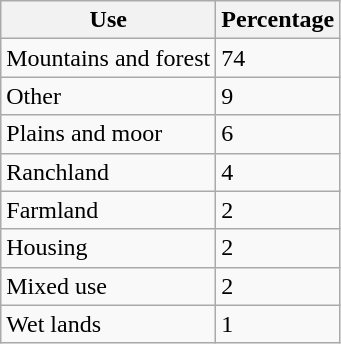<table class="wikitable">
<tr>
<th>Use</th>
<th>Percentage</th>
</tr>
<tr>
<td>Mountains and forest</td>
<td>74</td>
</tr>
<tr>
<td>Other</td>
<td>9</td>
</tr>
<tr>
<td>Plains and moor</td>
<td>6</td>
</tr>
<tr>
<td>Ranchland</td>
<td>4</td>
</tr>
<tr>
<td>Farmland</td>
<td>2</td>
</tr>
<tr>
<td>Housing</td>
<td>2</td>
</tr>
<tr>
<td>Mixed use</td>
<td>2</td>
</tr>
<tr>
<td>Wet lands</td>
<td>1</td>
</tr>
</table>
